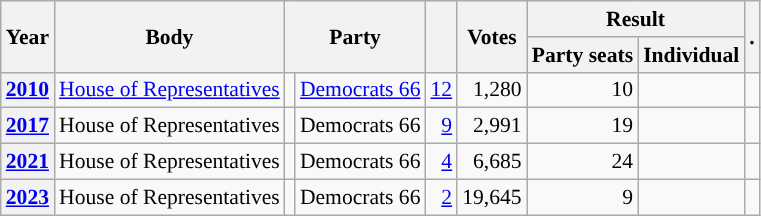<table class="wikitable plainrowheaders sortable" border=2 cellpadding=4 cellspacing=0 style="border: 1px #aaa solid; font-size: 90%; text-align:center;">
<tr>
<th scope="col" rowspan=2>Year</th>
<th scope="col" rowspan=2>Body</th>
<th scope="col" colspan=2 rowspan=2>Party</th>
<th scope="col" rowspan=2></th>
<th scope="col" rowspan=2>Votes</th>
<th scope="colgroup" colspan=2>Result</th>
<th scope="col" rowspan=2 class="unsortable">.</th>
</tr>
<tr>
<th scope="col">Party seats</th>
<th scope="col">Individual</th>
</tr>
<tr>
<th scope="row"><a href='#'>2010</a></th>
<td><a href='#'>House of Representatives</a></td>
<td style="background-color:"></td>
<td><a href='#'>Democrats 66</a></td>
<td style=text-align:right><a href='#'>12</a></td>
<td style=text-align:right>1,280</td>
<td style=text-align:right>10</td>
<td></td>
<td></td>
</tr>
<tr>
<th scope="row"><a href='#'>2017</a></th>
<td>House of Representatives</td>
<td style="background-color:"></td>
<td>Democrats 66</td>
<td style=text-align:right><a href='#'>9</a></td>
<td style=text-align:right>2,991</td>
<td style=text-align:right>19</td>
<td></td>
<td></td>
</tr>
<tr>
<th scope="row"><a href='#'>2021</a></th>
<td>House of Representatives</td>
<td style="background-color:"></td>
<td>Democrats 66</td>
<td style=text-align:right><a href='#'>4</a></td>
<td style=text-align:right>6,685</td>
<td style=text-align:right>24</td>
<td></td>
<td></td>
</tr>
<tr>
<th scope="row"><a href='#'>2023</a></th>
<td>House of Representatives</td>
<td style="background-color:"></td>
<td>Democrats 66</td>
<td style=text-align:right><a href='#'>2</a></td>
<td style=text-align:right>19,645</td>
<td style=text-align:right>9</td>
<td></td>
<td></td>
</tr>
</table>
